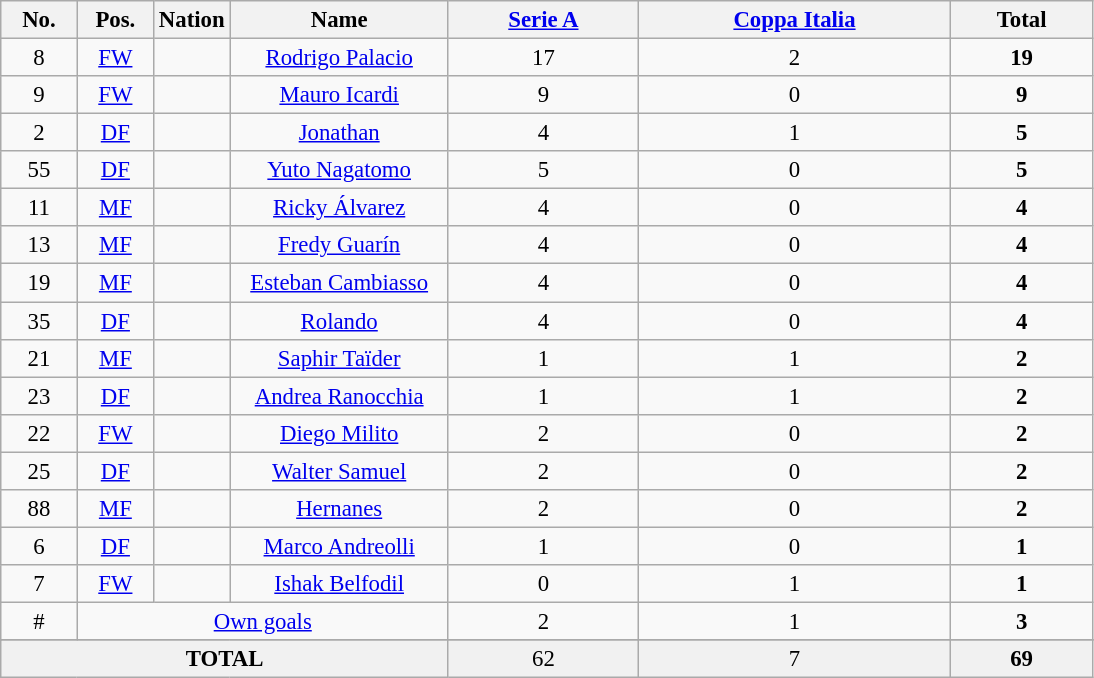<table class="wikitable sortable" style="font-size: 95%; text-align: center;">
<tr>
<th width="7%">No.</th>
<th width="7%">Pos.</th>
<th width="7%">Nation</th>
<th width="20%">Name</th>
<th><a href='#'>Serie A</a></th>
<th><a href='#'>Coppa Italia</a></th>
<th>Total</th>
</tr>
<tr>
<td>8</td>
<td><a href='#'>FW</a></td>
<td></td>
<td><a href='#'>Rodrigo Palacio</a></td>
<td>17 </td>
<td>2 </td>
<td><strong>19</strong> </td>
</tr>
<tr>
<td>9</td>
<td><a href='#'>FW</a></td>
<td></td>
<td><a href='#'>Mauro Icardi</a></td>
<td>9 </td>
<td>0 </td>
<td><strong>9</strong> </td>
</tr>
<tr>
<td>2</td>
<td><a href='#'>DF</a></td>
<td></td>
<td><a href='#'>Jonathan</a></td>
<td>4 </td>
<td>1 </td>
<td><strong>5</strong> </td>
</tr>
<tr>
<td>55</td>
<td><a href='#'>DF</a></td>
<td></td>
<td><a href='#'>Yuto Nagatomo</a></td>
<td>5 </td>
<td>0 </td>
<td><strong>5</strong> </td>
</tr>
<tr>
<td>11</td>
<td><a href='#'>MF</a></td>
<td></td>
<td><a href='#'>Ricky Álvarez</a></td>
<td>4 </td>
<td>0 </td>
<td><strong>4</strong> </td>
</tr>
<tr>
<td>13</td>
<td><a href='#'>MF</a></td>
<td></td>
<td><a href='#'>Fredy Guarín</a></td>
<td>4 </td>
<td>0 </td>
<td><strong>4</strong> </td>
</tr>
<tr>
<td>19</td>
<td><a href='#'>MF</a></td>
<td></td>
<td><a href='#'>Esteban Cambiasso</a></td>
<td>4 </td>
<td>0 </td>
<td><strong>4</strong> </td>
</tr>
<tr>
<td>35</td>
<td><a href='#'>DF</a></td>
<td></td>
<td><a href='#'>Rolando</a></td>
<td>4 </td>
<td>0 </td>
<td><strong>4</strong> </td>
</tr>
<tr>
<td>21</td>
<td><a href='#'>MF</a></td>
<td></td>
<td><a href='#'>Saphir Taïder</a></td>
<td>1 </td>
<td>1 </td>
<td><strong>2</strong> </td>
</tr>
<tr>
<td>23</td>
<td><a href='#'>DF</a></td>
<td></td>
<td><a href='#'>Andrea Ranocchia</a></td>
<td>1 </td>
<td>1 </td>
<td><strong>2</strong> </td>
</tr>
<tr>
<td>22</td>
<td><a href='#'>FW</a></td>
<td></td>
<td><a href='#'>Diego Milito</a></td>
<td>2 </td>
<td>0 </td>
<td><strong>2</strong> </td>
</tr>
<tr>
<td>25</td>
<td><a href='#'>DF</a></td>
<td></td>
<td><a href='#'>Walter Samuel</a></td>
<td>2 </td>
<td>0 </td>
<td><strong>2</strong> </td>
</tr>
<tr>
<td>88</td>
<td><a href='#'>MF</a></td>
<td></td>
<td><a href='#'>Hernanes</a></td>
<td>2 </td>
<td>0 </td>
<td><strong>2</strong> </td>
</tr>
<tr>
<td>6</td>
<td><a href='#'>DF</a></td>
<td></td>
<td><a href='#'>Marco Andreolli</a></td>
<td>1 </td>
<td>0 </td>
<td><strong>1</strong> </td>
</tr>
<tr>
<td>7</td>
<td><a href='#'>FW</a></td>
<td></td>
<td><a href='#'>Ishak Belfodil</a></td>
<td>0 </td>
<td>1 </td>
<td><strong>1</strong> </td>
</tr>
<tr>
<td>#</td>
<td colspan=3><a href='#'>Own goals</a></td>
<td>2 </td>
<td>1 </td>
<td><strong>3</strong> </td>
</tr>
<tr>
</tr>
<tr bgcolor="F1F1F1" >
<td colspan=4><strong>TOTAL</strong></td>
<td>62 </td>
<td>7 </td>
<td><strong>69</strong> </td>
</tr>
</table>
